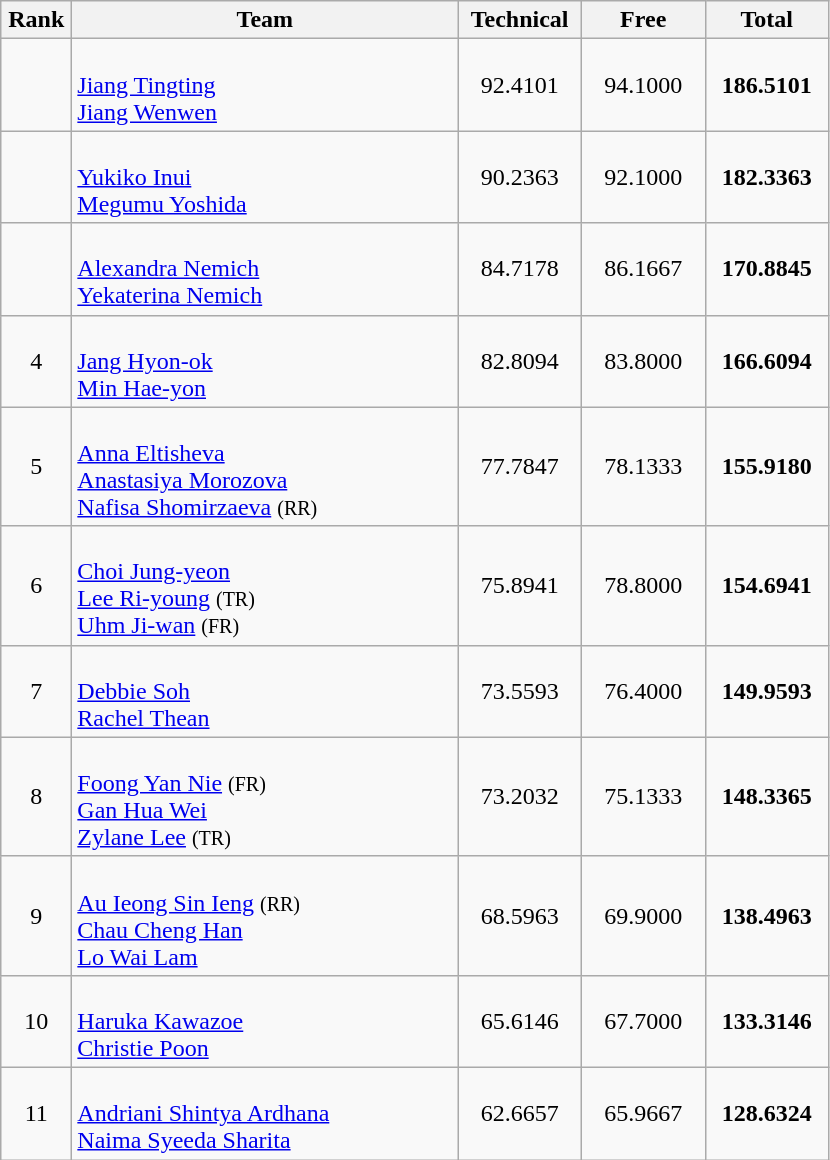<table class=wikitable style="text-align:center">
<tr>
<th width=40>Rank</th>
<th width=250>Team</th>
<th width=75>Technical</th>
<th width=75>Free</th>
<th width=75>Total</th>
</tr>
<tr>
<td></td>
<td align=left><br><a href='#'>Jiang Tingting</a><br><a href='#'>Jiang Wenwen</a></td>
<td>92.4101</td>
<td>94.1000</td>
<td><strong>186.5101</strong></td>
</tr>
<tr>
<td></td>
<td align=left><br><a href='#'>Yukiko Inui</a><br><a href='#'>Megumu Yoshida</a></td>
<td>90.2363</td>
<td>92.1000</td>
<td><strong>182.3363</strong></td>
</tr>
<tr>
<td></td>
<td align=left><br><a href='#'>Alexandra Nemich</a><br><a href='#'>Yekaterina Nemich</a></td>
<td>84.7178</td>
<td>86.1667</td>
<td><strong>170.8845</strong></td>
</tr>
<tr>
<td>4</td>
<td align=left><br><a href='#'>Jang Hyon-ok</a><br><a href='#'>Min Hae-yon</a></td>
<td>82.8094</td>
<td>83.8000</td>
<td><strong>166.6094</strong></td>
</tr>
<tr>
<td>5</td>
<td align=left><br><a href='#'>Anna Eltisheva</a><br><a href='#'>Anastasiya Morozova</a><br><a href='#'>Nafisa Shomirzaeva</a> <small>(RR)</small></td>
<td>77.7847</td>
<td>78.1333</td>
<td><strong>155.9180</strong></td>
</tr>
<tr>
<td>6</td>
<td align=left><br><a href='#'>Choi Jung-yeon</a><br><a href='#'>Lee Ri-young</a> <small>(TR)</small><br><a href='#'>Uhm Ji-wan</a> <small>(FR)</small></td>
<td>75.8941</td>
<td>78.8000</td>
<td><strong>154.6941</strong></td>
</tr>
<tr>
<td>7</td>
<td align=left><br><a href='#'>Debbie Soh</a><br><a href='#'>Rachel Thean</a></td>
<td>73.5593</td>
<td>76.4000</td>
<td><strong>149.9593</strong></td>
</tr>
<tr>
<td>8</td>
<td align=left><br><a href='#'>Foong Yan Nie</a> <small>(FR)</small><br><a href='#'>Gan Hua Wei</a><br><a href='#'>Zylane Lee</a> <small>(TR)</small></td>
<td>73.2032</td>
<td>75.1333</td>
<td><strong>148.3365</strong></td>
</tr>
<tr>
<td>9</td>
<td align=left><br><a href='#'>Au Ieong Sin Ieng</a> <small>(RR)</small><br><a href='#'>Chau Cheng Han</a><br><a href='#'>Lo Wai Lam</a></td>
<td>68.5963</td>
<td>69.9000</td>
<td><strong>138.4963</strong></td>
</tr>
<tr>
<td>10</td>
<td align=left><br><a href='#'>Haruka Kawazoe</a><br><a href='#'>Christie Poon</a></td>
<td>65.6146</td>
<td>67.7000</td>
<td><strong>133.3146</strong></td>
</tr>
<tr>
<td>11</td>
<td align=left><br><a href='#'>Andriani Shintya Ardhana</a><br><a href='#'>Naima Syeeda Sharita</a></td>
<td>62.6657</td>
<td>65.9667</td>
<td><strong>128.6324</strong></td>
</tr>
</table>
